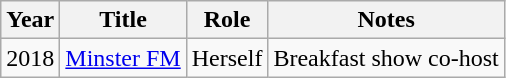<table class="wikitable sortable">
<tr>
<th>Year</th>
<th>Title</th>
<th>Role</th>
<th class="unsortable">Notes</th>
</tr>
<tr>
<td>2018</td>
<td><a href='#'>Minster FM</a></td>
<td>Herself</td>
<td>Breakfast show co-host</td>
</tr>
</table>
